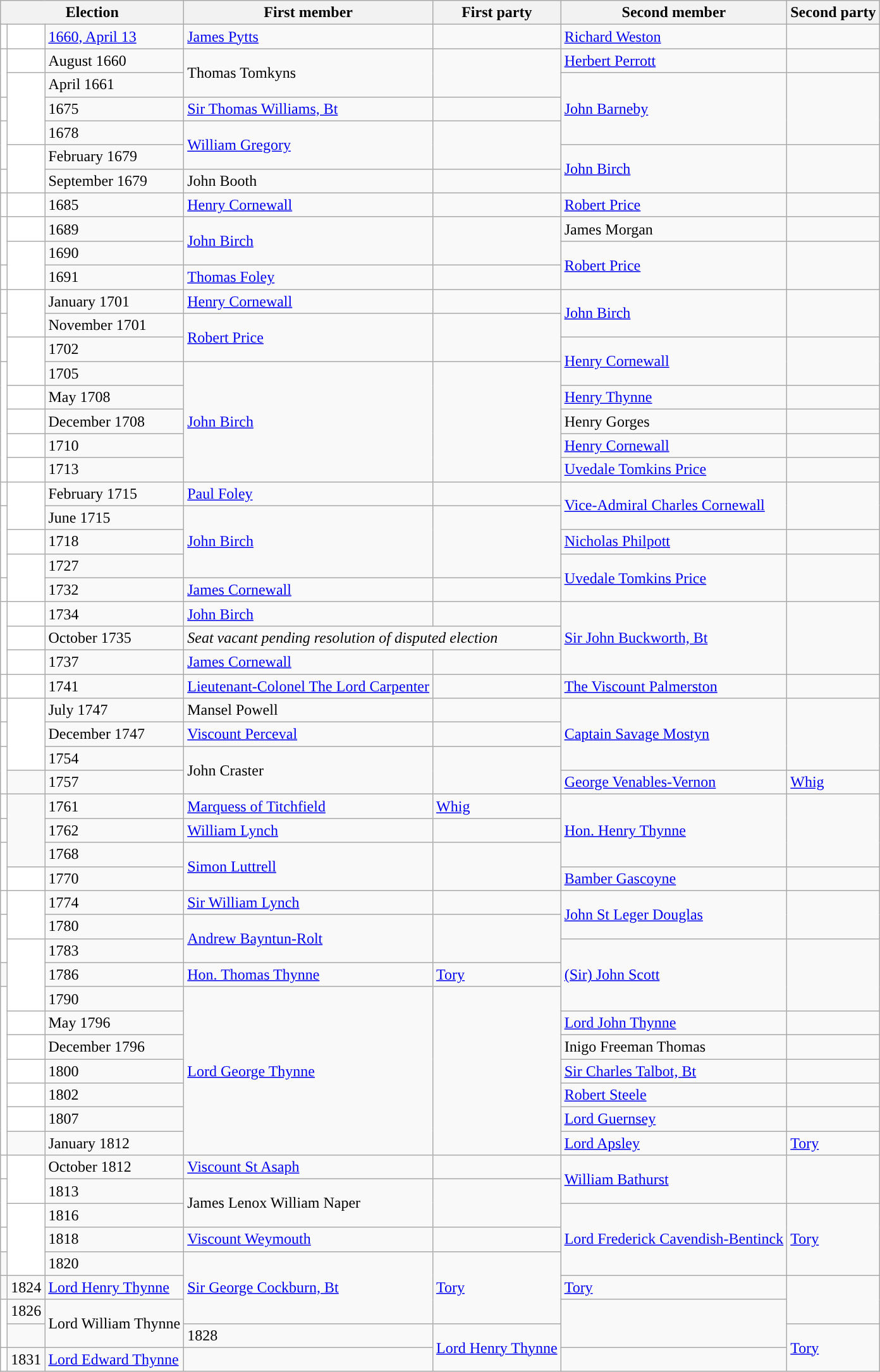<table class="wikitable">
<tr>
<th colspan="3">Election</th>
<th>First member</th>
<th>First party</th>
<th>Second member</th>
<th>Second party</th>
</tr>
<tr>
<td style="color:inherit;background-color: white"></td>
<td style="color:inherit;background-color: white"></td>
<td><a href='#'>1660, April 13</a></td>
<td><a href='#'>James Pytts</a></td>
<td></td>
<td><a href='#'>Richard Weston</a></td>
<td></td>
</tr>
<tr>
<td style="color:inherit;background-color: white" rowspan=2></td>
<td style="color:inherit;background-color: white"></td>
<td>August 1660</td>
<td rowspan=2>Thomas Tomkyns</td>
<td rowspan=2></td>
<td><a href='#'>Herbert Perrott</a></td>
<td></td>
</tr>
<tr>
<td rowspan=3 style="color:inherit;background-color: white"></td>
<td>April 1661</td>
<td rowspan=3><a href='#'>John Barneby</a></td>
<td rowspan=3></td>
</tr>
<tr>
<td style="color:inherit;background-color: white"></td>
<td>1675</td>
<td><a href='#'>Sir Thomas Williams, Bt</a></td>
<td></td>
</tr>
<tr>
<td style="color:inherit;background-color: white" rowspan=2></td>
<td>1678</td>
<td rowspan=2><a href='#'>William Gregory</a></td>
<td rowspan=2></td>
</tr>
<tr>
<td style="color:inherit;background-color: white" rowspan=2></td>
<td>February 1679</td>
<td rowspan=2><a href='#'>John Birch</a></td>
<td rowspan=2></td>
</tr>
<tr>
<td style="color:inherit;background-color: white"></td>
<td>September 1679</td>
<td>John Booth</td>
<td></td>
</tr>
<tr>
<td style="color:inherit;background-color: white"></td>
<td style="color:inherit;background-color: white"></td>
<td>1685</td>
<td><a href='#'>Henry Cornewall</a></td>
<td></td>
<td><a href='#'>Robert Price</a></td>
<td></td>
</tr>
<tr>
<td style="color:inherit;background-color: white" rowspan=2></td>
<td style="color:inherit;background-color: white"></td>
<td>1689</td>
<td rowspan=2><a href='#'>John Birch</a></td>
<td rowspan=2></td>
<td>James Morgan</td>
<td></td>
</tr>
<tr>
<td style="color:inherit;background-color: white" rowspan=2></td>
<td>1690</td>
<td rowspan=2><a href='#'>Robert Price</a></td>
<td rowspan=2></td>
</tr>
<tr>
<td style="color:inherit;background-color: white"></td>
<td>1691</td>
<td><a href='#'>Thomas Foley</a></td>
<td></td>
</tr>
<tr>
<td style="color:inherit;background-color: white"></td>
<td rowspan=2 style="color:inherit;background-color: white"></td>
<td>January 1701</td>
<td><a href='#'>Henry Cornewall</a></td>
<td></td>
<td rowspan=2><a href='#'>John Birch</a></td>
<td rowspan=2></td>
</tr>
<tr>
<td style="color:inherit;background-color: white" rowspan=2></td>
<td>November 1701</td>
<td rowspan=2><a href='#'>Robert Price</a></td>
<td rowspan=2></td>
</tr>
<tr>
<td style="color:inherit;background-color: white" rowspan=2></td>
<td>1702</td>
<td rowspan=2><a href='#'>Henry Cornewall</a></td>
<td rowspan=2></td>
</tr>
<tr>
<td style="color:inherit;background-color: white" rowspan=5></td>
<td>1705</td>
<td rowspan=5><a href='#'>John Birch</a></td>
<td rowspan=5></td>
</tr>
<tr>
<td style="color:inherit;background-color: white"></td>
<td>May 1708</td>
<td><a href='#'>Henry Thynne</a></td>
<td></td>
</tr>
<tr>
<td style="color:inherit;background-color: white"></td>
<td>December 1708</td>
<td>Henry Gorges</td>
<td></td>
</tr>
<tr>
<td style="color:inherit;background-color: white"></td>
<td>1710</td>
<td><a href='#'>Henry Cornewall</a></td>
<td></td>
</tr>
<tr>
<td style="color:inherit;background-color: white"></td>
<td>1713</td>
<td><a href='#'>Uvedale Tomkins Price</a></td>
<td></td>
</tr>
<tr>
<td style="color:inherit;background-color: white"></td>
<td rowspan=2 style="color:inherit;background-color: white"></td>
<td>February 1715</td>
<td><a href='#'>Paul Foley</a></td>
<td></td>
<td rowspan=2><a href='#'>Vice-Admiral Charles Cornewall</a></td>
<td rowspan=2></td>
</tr>
<tr>
<td style="color:inherit;background-color: white" rowspan=3></td>
<td>June 1715</td>
<td rowspan=3><a href='#'>John Birch</a></td>
<td rowspan=3></td>
</tr>
<tr>
<td style="color:inherit;background-color: white"></td>
<td>1718</td>
<td><a href='#'>Nicholas Philpott</a></td>
<td></td>
</tr>
<tr>
<td style="color:inherit;background-color: white" rowspan=2></td>
<td>1727</td>
<td rowspan=2><a href='#'>Uvedale Tomkins Price</a></td>
<td rowspan=2></td>
</tr>
<tr>
<td style="color:inherit;background-color: white"></td>
<td>1732</td>
<td><a href='#'>James Cornewall</a></td>
<td></td>
</tr>
<tr>
<td style="color:inherit;background-color: white" rowspan=3></td>
<td style="color:inherit;background-color: white"></td>
<td>1734</td>
<td><a href='#'>John Birch</a></td>
<td></td>
<td rowspan=3><a href='#'>Sir John Buckworth, Bt</a></td>
<td rowspan=3></td>
</tr>
<tr>
<td style="color:inherit;background-color: white"></td>
<td>October 1735</td>
<td colspan="2"><em>Seat vacant pending resolution of disputed election</em> </td>
</tr>
<tr>
<td style="color:inherit;background-color: white"></td>
<td>1737</td>
<td><a href='#'>James Cornewall</a></td>
<td></td>
</tr>
<tr>
<td style="color:inherit;background-color: white"></td>
<td style="color:inherit;background-color: white"></td>
<td>1741</td>
<td><a href='#'>Lieutenant-Colonel The Lord Carpenter</a></td>
<td></td>
<td><a href='#'>The Viscount Palmerston</a></td>
<td></td>
</tr>
<tr>
<td style="color:inherit;background-color: white"></td>
<td rowspan=3 style="color:inherit;background-color: white"></td>
<td>July 1747</td>
<td>Mansel Powell</td>
<td></td>
<td rowspan=3><a href='#'>Captain Savage Mostyn</a></td>
<td rowspan=3></td>
</tr>
<tr>
<td style="color:inherit;background-color: white"></td>
<td>December 1747</td>
<td><a href='#'>Viscount Perceval</a></td>
<td></td>
</tr>
<tr>
<td style="color:inherit;background-color: white" rowspan=2></td>
<td>1754</td>
<td rowspan=2>John Craster</td>
<td rowspan=2></td>
</tr>
<tr>
<td style="color:inherit;background-color: "></td>
<td>1757</td>
<td><a href='#'>George Venables-Vernon</a></td>
<td><a href='#'>Whig</a></td>
</tr>
<tr>
<td style="color:inherit;background-color: white"></td>
<td rowspan=3 style="color:inherit;background-color: "></td>
<td>1761</td>
<td><a href='#'>Marquess of Titchfield</a></td>
<td><a href='#'>Whig</a></td>
<td rowspan=3><a href='#'>Hon. Henry Thynne</a></td>
<td rowspan=3></td>
</tr>
<tr>
<td style="color:inherit;background-color: white"></td>
<td>1762</td>
<td><a href='#'>William Lynch</a></td>
<td></td>
</tr>
<tr>
<td style="color:inherit;background-color: white" rowspan=2></td>
<td>1768</td>
<td rowspan=2><a href='#'>Simon Luttrell</a></td>
<td rowspan=2></td>
</tr>
<tr>
<td style="color:inherit;background-color: white"></td>
<td>1770</td>
<td><a href='#'>Bamber Gascoyne</a></td>
<td></td>
</tr>
<tr>
<td style="color:inherit;background-color: white"></td>
<td rowspan=2 style="color:inherit;background-color: white"></td>
<td>1774</td>
<td><a href='#'>Sir William Lynch</a></td>
<td></td>
<td rowspan=2><a href='#'>John St Leger Douglas</a></td>
<td rowspan=2></td>
</tr>
<tr>
<td style="color:inherit;background-color: white" rowspan=2></td>
<td>1780</td>
<td rowspan=2><a href='#'>Andrew Bayntun-Rolt</a></td>
<td rowspan=2></td>
</tr>
<tr>
<td style="color:inherit;background-color: white" rowspan=3></td>
<td>1783</td>
<td rowspan=3><a href='#'>(Sir) John Scott</a></td>
<td rowspan=3></td>
</tr>
<tr>
<td style="color:inherit;background-color: "></td>
<td>1786</td>
<td><a href='#'>Hon. Thomas Thynne</a></td>
<td><a href='#'>Tory</a></td>
</tr>
<tr>
<td style="color:inherit;background-color: white" rowspan=7></td>
<td>1790</td>
<td rowspan=7><a href='#'>Lord George Thynne</a></td>
<td rowspan=7></td>
</tr>
<tr>
<td style="color:inherit;background-color: white"></td>
<td>May 1796</td>
<td><a href='#'>Lord John Thynne</a></td>
<td></td>
</tr>
<tr>
<td style="color:inherit;background-color: white"></td>
<td>December 1796</td>
<td>Inigo Freeman Thomas</td>
<td></td>
</tr>
<tr>
<td style="color:inherit;background-color: white"></td>
<td>1800</td>
<td><a href='#'>Sir Charles Talbot, Bt</a></td>
<td></td>
</tr>
<tr>
<td style="color:inherit;background-color: white"></td>
<td>1802</td>
<td><a href='#'>Robert Steele</a></td>
<td></td>
</tr>
<tr>
<td style="color:inherit;background-color: white"></td>
<td>1807</td>
<td><a href='#'>Lord Guernsey</a></td>
<td></td>
</tr>
<tr>
<td style="color:inherit;background-color: "></td>
<td>January 1812</td>
<td><a href='#'>Lord Apsley</a></td>
<td><a href='#'>Tory</a></td>
</tr>
<tr>
<td style="color:inherit;background-color: white"></td>
<td rowspan=2 style="color:inherit;background-color: white"></td>
<td>October 1812</td>
<td><a href='#'>Viscount St Asaph</a></td>
<td></td>
<td rowspan=2><a href='#'>William Bathurst</a></td>
<td rowspan=2></td>
</tr>
<tr>
<td style="color:inherit;background-color: white" rowspan=2></td>
<td>1813</td>
<td rowspan=2>James Lenox William Naper</td>
<td rowspan=2></td>
</tr>
<tr>
<td style="color:inherit;background-color: white" rowspan=3></td>
<td>1816</td>
<td rowspan=3><a href='#'>Lord Frederick Cavendish-Bentinck</a></td>
<td rowspan=3><a href='#'>Tory</a></td>
</tr>
<tr>
<td style="color:inherit;background-color: white"></td>
<td>1818</td>
<td><a href='#'>Viscount Weymouth</a></td>
<td></td>
</tr>
<tr>
<td style="color:inherit;background-color: "></td>
<td>1820</td>
<td rowspan=3><a href='#'>Sir George Cockburn, Bt</a></td>
<td rowspan=3><a href='#'>Tory</a></td>
</tr>
<tr>
<td style="color:inherit;background-color: "></td>
<td>1824</td>
<td><a href='#'>Lord Henry Thynne</a></td>
<td><a href='#'>Tory</a></td>
</tr>
<tr>
<td style="color:inherit;background-color: white" rowspan=2></td>
<td>1826</td>
<td rowspan=2>Lord William Thynne</td>
<td rowspan=2></td>
</tr>
<tr>
<td style="color:inherit;background-color: "></td>
<td>1828</td>
<td rowspan=2><a href='#'>Lord Henry Thynne</a></td>
<td rowspan=2><a href='#'>Tory</a></td>
</tr>
<tr>
<td style="color:inherit;background-color: white"></td>
<td>1831</td>
<td><a href='#'>Lord Edward Thynne</a></td>
<td></td>
</tr>
</table>
